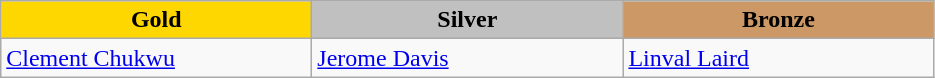<table class="wikitable" style="text-align:left">
<tr align="center">
<td width=200 bgcolor=gold><strong>Gold</strong></td>
<td width=200 bgcolor=silver><strong>Silver</strong></td>
<td width=200 bgcolor=CC9966><strong>Bronze</strong></td>
</tr>
<tr>
<td><a href='#'>Clement Chukwu</a><br><em></em></td>
<td><a href='#'>Jerome Davis</a><br><em></em></td>
<td><a href='#'>Linval Laird</a><br><em></em></td>
</tr>
</table>
